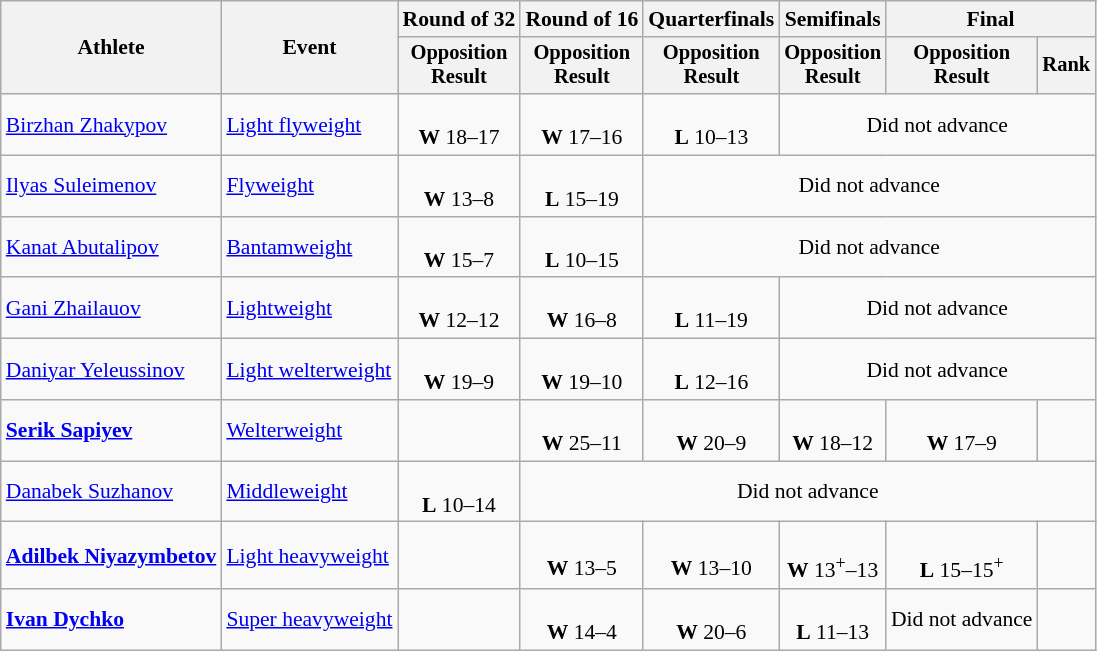<table class="wikitable" style="font-size:90%;">
<tr>
<th rowspan=2>Athlete</th>
<th rowspan=2>Event</th>
<th>Round of 32</th>
<th>Round of 16</th>
<th>Quarterfinals</th>
<th>Semifinals</th>
<th colspan=2>Final</th>
</tr>
<tr style="font-size:95%">
<th>Opposition<br>Result</th>
<th>Opposition<br>Result</th>
<th>Opposition<br>Result</th>
<th>Opposition<br>Result</th>
<th>Opposition<br>Result</th>
<th>Rank</th>
</tr>
<tr align=center>
<td align=left><a href='#'>Birzhan Zhakypov</a></td>
<td align=left><a href='#'>Light flyweight</a></td>
<td><br><strong>W</strong> 18–17</td>
<td><br><strong>W</strong> 17–16</td>
<td><br><strong>L</strong> 10–13</td>
<td colspan=3>Did not advance</td>
</tr>
<tr align=center>
<td align=left><a href='#'>Ilyas Suleimenov</a></td>
<td align=left><a href='#'>Flyweight</a></td>
<td><br><strong>W</strong> 13–8</td>
<td><br><strong>L</strong> 15–19</td>
<td colspan=4>Did not advance</td>
</tr>
<tr align=center>
<td align=left><a href='#'>Kanat Abutalipov</a></td>
<td align=left><a href='#'>Bantamweight</a></td>
<td><br><strong>W</strong> 15–7</td>
<td><br><strong>L</strong> 10–15</td>
<td colspan=4>Did not advance</td>
</tr>
<tr align=center>
<td align=left><a href='#'>Gani Zhailauov</a></td>
<td align=left><a href='#'>Lightweight</a></td>
<td><br><strong>W</strong> 12–12</td>
<td><br><strong>W</strong> 16–8</td>
<td><br><strong>L</strong> 11–19</td>
<td colspan=3>Did not advance</td>
</tr>
<tr align=center>
<td align=left><a href='#'>Daniyar Yeleussinov</a></td>
<td align=left><a href='#'>Light welterweight</a></td>
<td><br><strong>W</strong> 19–9</td>
<td><br><strong>W</strong> 19–10</td>
<td><br><strong>L</strong> 12–16</td>
<td colspan=3>Did not advance</td>
</tr>
<tr align=center>
<td align=left><strong><a href='#'>Serik Sapiyev</a></strong></td>
<td align=left><a href='#'>Welterweight</a></td>
<td></td>
<td><br><strong>W</strong> 25–11</td>
<td><br><strong>W</strong> 20–9</td>
<td><br><strong>W</strong> 18–12</td>
<td><br><strong>W</strong> 17–9</td>
<td></td>
</tr>
<tr align=center>
<td align=left><a href='#'>Danabek Suzhanov</a></td>
<td align=left><a href='#'>Middleweight</a></td>
<td><br><strong>L</strong> 10–14</td>
<td colspan=5>Did not advance</td>
</tr>
<tr align=center>
<td align=left><strong><a href='#'>Adilbek Niyazymbetov</a></strong></td>
<td align=left><a href='#'>Light heavyweight</a></td>
<td></td>
<td><br><strong>W</strong> 13–5</td>
<td><br><strong>W</strong> 13–10</td>
<td><br><strong>W</strong> 13<sup>+</sup>–13</td>
<td><br><strong>L</strong> 15–15<sup>+</sup></td>
<td></td>
</tr>
<tr align=center>
<td align=left><strong><a href='#'>Ivan Dychko</a></strong></td>
<td align=left><a href='#'>Super heavyweight</a></td>
<td></td>
<td><br><strong>W</strong> 14–4</td>
<td><br><strong>W</strong> 20–6</td>
<td><br><strong>L</strong> 11–13</td>
<td>Did not advance</td>
<td></td>
</tr>
</table>
